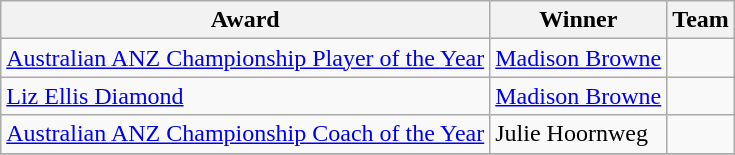<table class="wikitable collapsible">
<tr>
<th>Award</th>
<th>Winner</th>
<th>Team</th>
</tr>
<tr>
<td><a href='#'>Australian ANZ Championship Player of the Year</a></td>
<td> <a href='#'>Madison Browne</a></td>
<td></td>
</tr>
<tr>
<td><a href='#'>Liz Ellis Diamond</a></td>
<td> <a href='#'>Madison Browne</a></td>
<td></td>
</tr>
<tr>
<td><a href='#'>Australian ANZ Championship Coach of the Year</a></td>
<td> Julie Hoornweg</td>
<td></td>
</tr>
<tr>
</tr>
</table>
